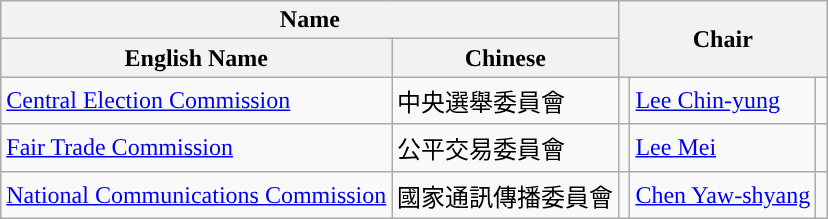<table class="wikitable sortable">
<tr>
<th colspan="2">Name</th>
<th colspan="3" rowspan="2">Chair</th>
</tr>
<tr>
<th>English Name</th>
<th>Chinese</th>
</tr>
<tr>
<td><a href='#'>Central Election Commission</a></td>
<td>中央選舉委員會</td>
<td style="background:"></td>
<td><a href='#'>Lee Chin-yung</a></td>
<td></td>
</tr>
<tr>
<td><a href='#'>Fair Trade Commission</a></td>
<td>公平交易委員會</td>
<td style="background:"></td>
<td><a href='#'>Lee Mei</a></td>
<td></td>
</tr>
<tr>
<td><a href='#'>National Communications Commission</a></td>
<td>國家通訊傳播委員會</td>
<td style="background:"></td>
<td><a href='#'>Chen Yaw-shyang</a></td>
<td></td>
</tr>
</table>
